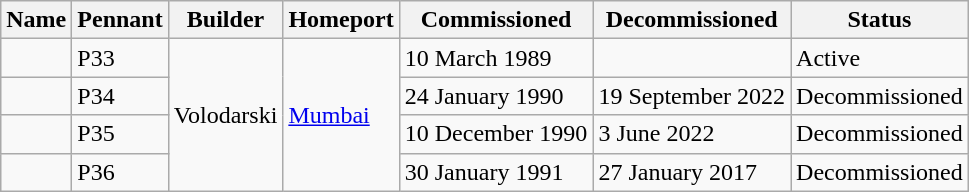<table class="wikitable">
<tr>
<th>Name</th>
<th>Pennant</th>
<th>Builder</th>
<th>Homeport</th>
<th>Commissioned</th>
<th>Decommissioned</th>
<th>Status</th>
</tr>
<tr>
<td></td>
<td>P33</td>
<td rowspan='4'>Volodarski</td>
<td rowspan='4'><a href='#'>Mumbai</a></td>
<td>10 March 1989</td>
<td></td>
<td>Active</td>
</tr>
<tr>
<td></td>
<td>P34</td>
<td>24 January 1990</td>
<td>19 September 2022</td>
<td>Decommissioned</td>
</tr>
<tr>
<td></td>
<td>P35</td>
<td>10 December 1990</td>
<td>3 June 2022</td>
<td>Decommissioned</td>
</tr>
<tr>
<td></td>
<td>P36</td>
<td>30 January 1991</td>
<td>27 January 2017</td>
<td>Decommissioned</td>
</tr>
</table>
